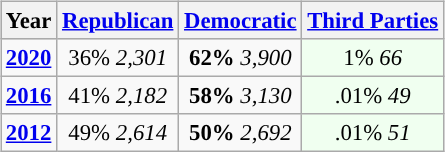<table class="wikitable" style="float:right; font-size:95%;">
<tr bgcolor=lightgrey>
<th>Year</th>
<th><a href='#'>Republican</a></th>
<th><a href='#'>Democratic</a></th>
<th><a href='#'>Third Parties</a></th>
</tr>
<tr>
<td style="text-align:center; "><strong><a href='#'>2020</a></strong></td>
<td style="text-align:center; ">36% <em>2,301</em></td>
<td style="text-align:center; "><strong>62%</strong> <em>3,900</em></td>
<td style="text-align:center; background:honeyDew;">1% <em>66</em></td>
</tr>
<tr>
<td style="text-align:center; "><strong><a href='#'>2016</a></strong></td>
<td style="text-align:center; ">41% <em>2,182</em></td>
<td style="text-align:center; "><strong>58%</strong> <em>3,130</em></td>
<td style="text-align:center; background:honeyDew;">.01% <em>49</em></td>
</tr>
<tr>
<td style="text-align:center; "><strong><a href='#'>2012</a></strong></td>
<td style="text-align:center; ">49% <em>2,614</em></td>
<td style="text-align:center; "><strong>50%</strong> <em>2,692</em></td>
<td style="text-align:center; background:honeyDew;">.01% <em>51</em></td>
</tr>
</table>
